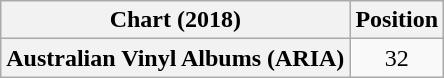<table class="wikitable plainrowheaders" style="text-align:center">
<tr>
<th scope="col">Chart (2018)</th>
<th scope="col">Position</th>
</tr>
<tr>
<th scope="row">Australian Vinyl Albums (ARIA)</th>
<td>32</td>
</tr>
</table>
